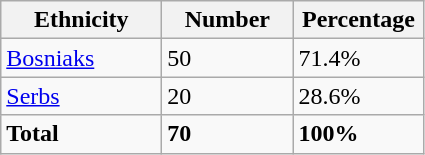<table class="wikitable">
<tr>
<th width="100px">Ethnicity</th>
<th width="80px">Number</th>
<th width="80px">Percentage</th>
</tr>
<tr>
<td><a href='#'>Bosniaks</a></td>
<td>50</td>
<td>71.4%</td>
</tr>
<tr>
<td><a href='#'>Serbs</a></td>
<td>20</td>
<td>28.6%</td>
</tr>
<tr>
<td><strong>Total</strong></td>
<td><strong>70</strong></td>
<td><strong>100%</strong></td>
</tr>
</table>
